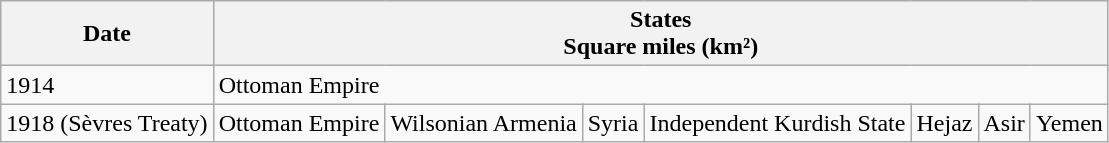<table class="wikitable">
<tr>
<th>Date</th>
<th colspan=8>States <br>Square miles (km²)</th>
</tr>
<tr>
<td>1914</td>
<td colspan=8>Ottoman Empire </td>
</tr>
<tr>
<td>1918 (Sèvres Treaty) <br></td>
<td>Ottoman Empire <br></td>
<td>Wilsonian Armenia <br></td>
<td>Syria <br></td>
<td>Independent Kurdish State <br></td>
<td>Hejaz <br></td>
<td>Asir <br></td>
<td>Yemen <br></td>
</tr>
</table>
